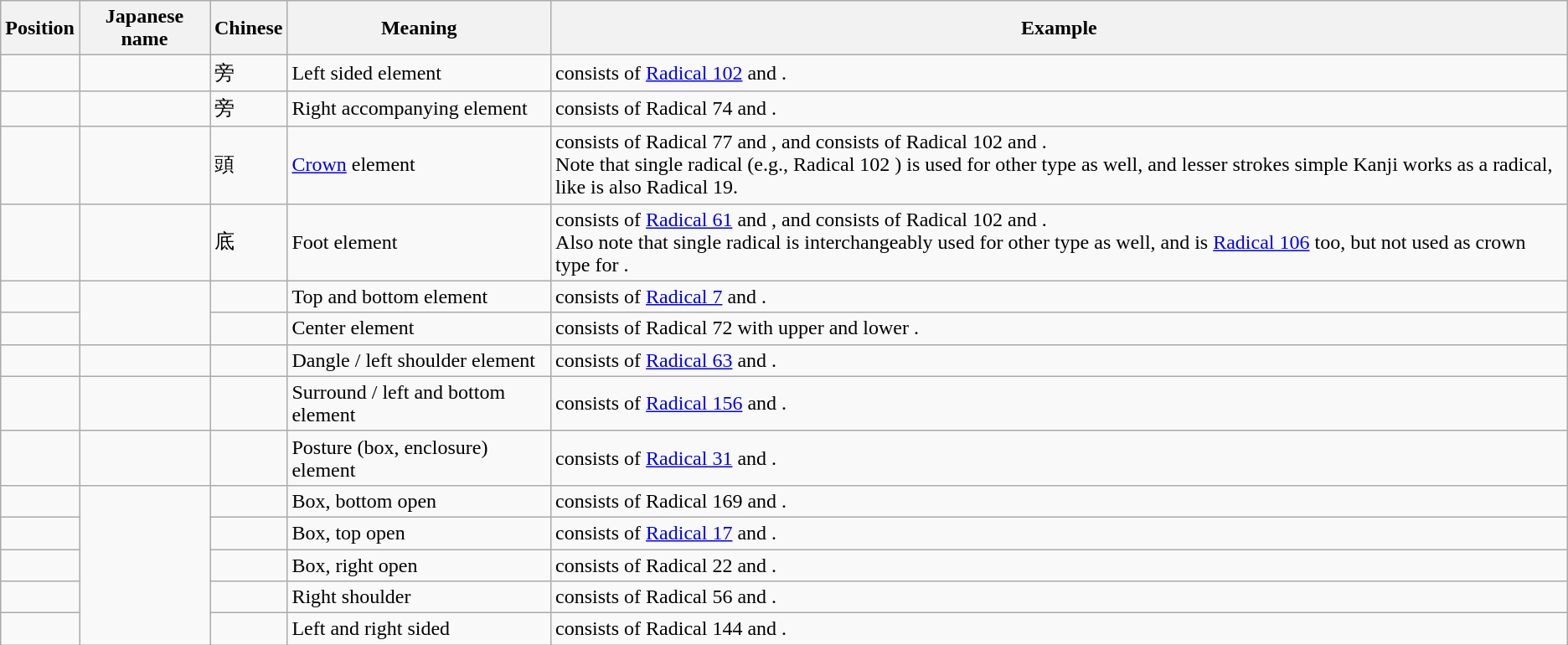<table class="wikitable">
<tr>
<th>Position</th>
<th>Japanese name</th>
<th>Chinese</th>
<th>Meaning</th>
<th>Example</th>
</tr>
<tr>
<td style="text-align:center;"></td>
<td></td>
<td>旁</td>
<td>Left sided element</td>
<td> consists of <a href='#'>Radical 102</a>  and .</td>
</tr>
<tr>
<td style="text-align:center;"></td>
<td></td>
<td>旁</td>
<td>Right accompanying element</td>
<td> consists of Radical 74  and .</td>
</tr>
<tr>
<td style="text-align:center;"></td>
<td></td>
<td>頭</td>
<td><a href='#'>Crown</a> element</td>
<td> consists of Radical 77  and , and  consists of Radical 102  and .<br>Note that single radical (e.g., Radical 102 ) is used for other type as well, and lesser strokes simple Kanji works as a radical, like  is also Radical 19.</td>
</tr>
<tr>
<td style="text-align:center;"></td>
<td></td>
<td>底</td>
<td>Foot element</td>
<td> consists of <a href='#'>Radical 61</a>  and , and  consists of Radical 102   and .<br>Also note that single radical is interchangeably used for other type as well, and  is <a href='#'>Radical 106</a> too, but not used as crown type for .</td>
</tr>
<tr>
<td style="text-align:center;"></td>
<td rowspan="2"></td>
<td></td>
<td>Top and bottom element</td>
<td> consists of <a href='#'>Radical 7</a>  and .</td>
</tr>
<tr>
<td style="text-align:center;"></td>
<td></td>
<td>Center element</td>
<td> consists of Radical 72  with upper  and lower .</td>
</tr>
<tr>
<td style="text-align:center;"></td>
<td></td>
<td></td>
<td>Dangle / left shoulder element</td>
<td> consists of <a href='#'>Radical 63</a>  and .</td>
</tr>
<tr>
<td style="text-align:center;"></td>
<td></td>
<td></td>
<td>Surround / left and bottom element</td>
<td> consists of <a href='#'>Radical 156</a>  and .</td>
</tr>
<tr>
<td style="text-align:center;"></td>
<td></td>
<td></td>
<td>Posture (box, enclosure) element</td>
<td> consists of <a href='#'>Radical 31</a>  and .</td>
</tr>
<tr>
<td style="text-align:center;"></td>
<td rowspan="5"></td>
<td></td>
<td>Box, bottom open</td>
<td> consists of Radical 169  and .</td>
</tr>
<tr>
<td style="text-align:center;"></td>
<td></td>
<td>Box, top open</td>
<td> consists of <a href='#'>Radical 17</a>  and .</td>
</tr>
<tr>
<td style="text-align:center;"></td>
<td></td>
<td>Box, right open</td>
<td> consists of Radical 22  and .</td>
</tr>
<tr>
<td style="text-align:center;"></td>
<td></td>
<td>Right shoulder</td>
<td> consists of Radical 56  and .</td>
</tr>
<tr>
<td style="text-align:center;"></td>
<td></td>
<td>Left and right sided</td>
<td> consists of Radical 144  and .</td>
</tr>
</table>
